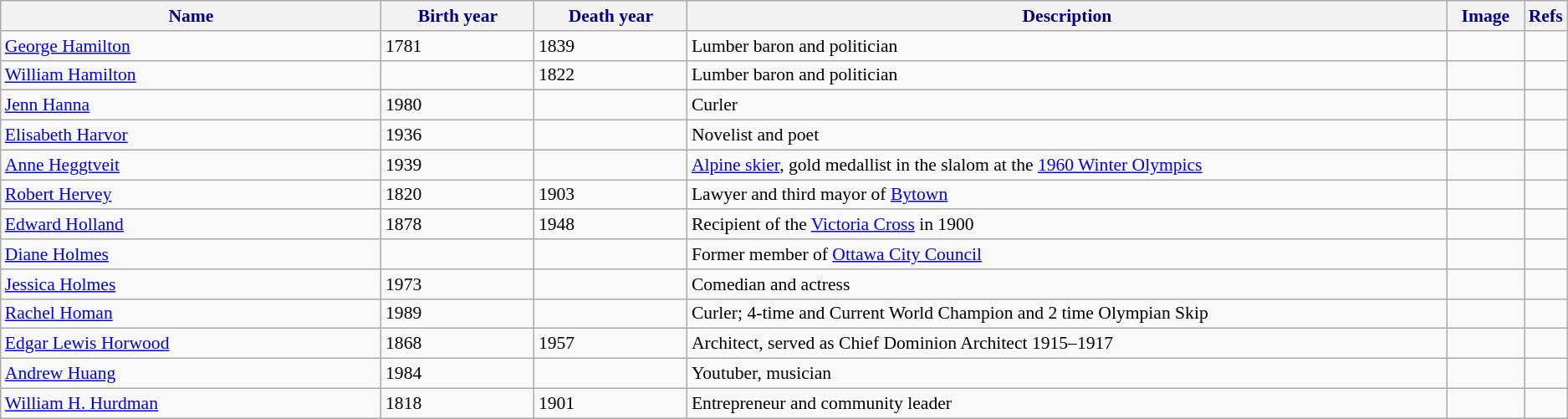<table class="wikitable" style="font-size:90%;">
<tr>
<th style="background-color:#f2f2f2; color: #000080" width="25%">Name</th>
<th style="background-color:#f2f2f2; color: #000080" width="10%">Birth year</th>
<th style="background-color:#f2f2f2; color: #000080" width="10%">Death year</th>
<th style="background-color:#f2f2f2; color: #000080" width="50%">Description</th>
<th style="background-color:#f2f2f2; color: #000080" width="5%">Image</th>
<th style="background-color:#f2f2f2; color: #000080" width="5%">Refs</th>
</tr>
<tr>
<td><a href='#'>George Hamilton</a></td>
<td>1781</td>
<td>1839</td>
<td>Lumber baron and politician</td>
<td></td>
<td></td>
</tr>
<tr>
<td><a href='#'>William Hamilton</a></td>
<td></td>
<td>1822</td>
<td>Lumber baron and politician</td>
<td></td>
<td></td>
</tr>
<tr>
<td><a href='#'>Jenn Hanna</a></td>
<td>1980</td>
<td></td>
<td>Curler</td>
<td></td>
<td></td>
</tr>
<tr>
<td><a href='#'>Elisabeth Harvor</a></td>
<td>1936</td>
<td></td>
<td>Novelist and poet</td>
<td></td>
<td></td>
</tr>
<tr>
<td><a href='#'>Anne Heggtveit</a></td>
<td>1939</td>
<td></td>
<td><a href='#'>Alpine skier</a>, gold medallist in the slalom at the <a href='#'>1960 Winter Olympics</a></td>
<td></td>
<td></td>
</tr>
<tr>
<td><a href='#'>Robert Hervey</a></td>
<td>1820</td>
<td>1903</td>
<td>Lawyer and third mayor of <a href='#'>Bytown</a></td>
<td></td>
<td></td>
</tr>
<tr>
<td><a href='#'>Edward Holland</a></td>
<td>1878</td>
<td>1948</td>
<td>Recipient of the <a href='#'>Victoria Cross</a> in 1900</td>
<td></td>
<td></td>
</tr>
<tr>
<td><a href='#'>Diane Holmes</a></td>
<td></td>
<td></td>
<td>Former member of <a href='#'>Ottawa City Council</a></td>
<td></td>
<td></td>
</tr>
<tr>
<td><a href='#'>Jessica Holmes</a></td>
<td>1973</td>
<td></td>
<td>Comedian and actress</td>
<td></td>
<td></td>
</tr>
<tr>
<td><a href='#'>Rachel Homan</a></td>
<td>1989</td>
<td></td>
<td>Curler; 4-time and Current World Champion and 2 time Olympian Skip</td>
<td></td>
<td></td>
</tr>
<tr>
<td><a href='#'>Edgar Lewis Horwood</a></td>
<td>1868</td>
<td>1957</td>
<td>Architect, served as Chief Dominion Architect 1915–1917</td>
<td></td>
<td></td>
</tr>
<tr>
<td><a href='#'>Andrew Huang</a></td>
<td>1984</td>
<td></td>
<td>Youtuber, musician</td>
<td></td>
<td></td>
</tr>
<tr>
<td><a href='#'>William H. Hurdman</a></td>
<td>1818</td>
<td>1901</td>
<td>Entrepreneur and community leader</td>
<td></td>
<td></td>
</tr>
</table>
